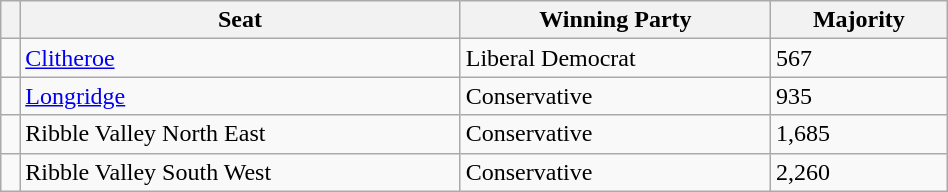<table class="wikitable" style="right; width:50%">
<tr>
<th></th>
<th>Seat</th>
<th>Winning Party</th>
<th>Majority</th>
</tr>
<tr>
<td></td>
<td><a href='#'>Clitheroe</a></td>
<td>Liberal Democrat</td>
<td>567</td>
</tr>
<tr>
<td></td>
<td><a href='#'>Longridge</a></td>
<td>Conservative</td>
<td>935</td>
</tr>
<tr>
<td></td>
<td>Ribble Valley North East</td>
<td>Conservative</td>
<td>1,685</td>
</tr>
<tr>
<td></td>
<td>Ribble Valley South West</td>
<td>Conservative</td>
<td>2,260</td>
</tr>
</table>
